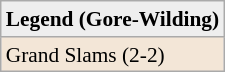<table class="wikitable"  style="font-size:89%;">
<tr bgcolor="#eeeeee">
<td><strong>Legend (Gore-Wilding)</strong></td>
</tr>
<tr bgcolor=#F3E6D7>
<td>Grand Slams (2-2)</td>
</tr>
</table>
